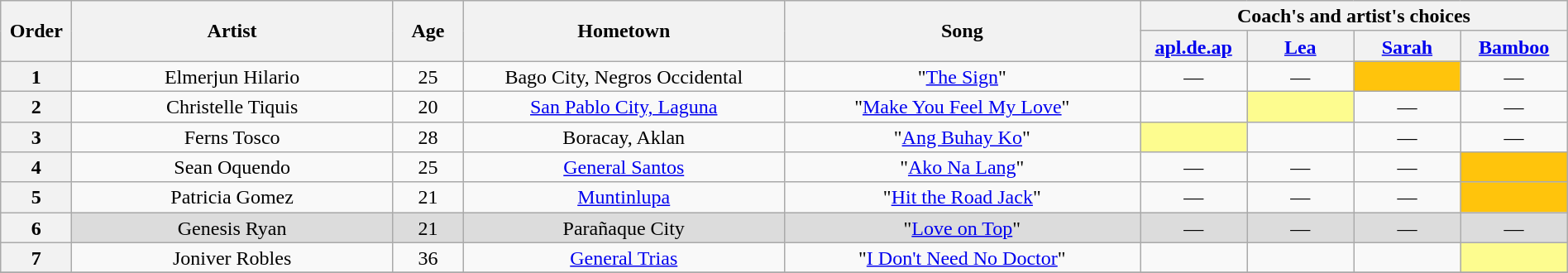<table class="wikitable" style="text-align:center; line-height:17px; width:100%;">
<tr>
<th rowspan="2" scope="col" style="width:04%;">Order</th>
<th rowspan="2" scope="col" style="width:18%;">Artist</th>
<th rowspan="2" scope="col" style="width:04%;">Age</th>
<th rowspan="2" scope="col" style="width:18%;">Hometown</th>
<th rowspan="2" scope="col" style="width:20%;">Song</th>
<th colspan="4" scope="col" style="width:24%;">Coach's and artist's choices</th>
</tr>
<tr>
<th style="width:06%;"><a href='#'>apl.de.ap</a></th>
<th style="width:06%;"><a href='#'>Lea</a></th>
<th style="width:06%;"><a href='#'>Sarah</a></th>
<th style="width:06%;"><a href='#'>Bamboo</a></th>
</tr>
<tr>
<th scope="row">1</th>
<td>Elmerjun Hilario</td>
<td>25</td>
<td>Bago City, Negros Occidental</td>
<td>"<a href='#'>The Sign</a>"</td>
<td>—</td>
<td>—</td>
<td style="background:#FFC40C;"><strong></strong></td>
<td>—</td>
</tr>
<tr>
<th scope="row">2</th>
<td>Christelle Tiquis</td>
<td>20</td>
<td><a href='#'>San Pablo City, Laguna</a></td>
<td>"<a href='#'>Make You Feel My Love</a>"</td>
<td><strong></strong></td>
<td style="background:#fdfc8f;"><strong></strong></td>
<td>—</td>
<td>—</td>
</tr>
<tr>
<th scope="row">3</th>
<td>Ferns Tosco</td>
<td>28</td>
<td>Boracay, Aklan</td>
<td>"<a href='#'>Ang Buhay Ko</a>"</td>
<td style="background:#fdfc8f;"><strong></strong></td>
<td><strong></strong></td>
<td>—</td>
<td>—</td>
</tr>
<tr>
<th scope="row">4</th>
<td>Sean Oquendo</td>
<td>25</td>
<td><a href='#'>General Santos</a></td>
<td>"<a href='#'>Ako Na Lang</a>"</td>
<td>—</td>
<td>—</td>
<td>—</td>
<td style="background:#FFC40C;"><strong></strong></td>
</tr>
<tr>
<th scope="row">5</th>
<td>Patricia Gomez</td>
<td>21</td>
<td><a href='#'>Muntinlupa</a></td>
<td>"<a href='#'>Hit the Road Jack</a>"</td>
<td>—</td>
<td>—</td>
<td>—</td>
<td style="background:#FFC40C;"><strong></strong></td>
</tr>
<tr>
<th scope="row">6</th>
<td style="background:#DCDCDC;">Genesis Ryan</td>
<td style="background:#DCDCDC;">21</td>
<td style="background:#DCDCDC;">Parañaque City</td>
<td style="background:#DCDCDC;">"<a href='#'>Love on Top</a>"</td>
<td style="background:#DCDCDC;">—</td>
<td style="background:#DCDCDC;">—</td>
<td style="background:#DCDCDC;">—</td>
<td style="background:#DCDCDC;">—</td>
</tr>
<tr>
<th scope="row">7</th>
<td>Joniver Robles</td>
<td>36</td>
<td><a href='#'>General Trias</a></td>
<td>"<a href='#'>I Don't Need No Doctor</a>"</td>
<td><strong></strong></td>
<td><strong></strong></td>
<td><strong></strong></td>
<td style="background:#fdfc8f;"><strong></strong></td>
</tr>
<tr>
</tr>
</table>
